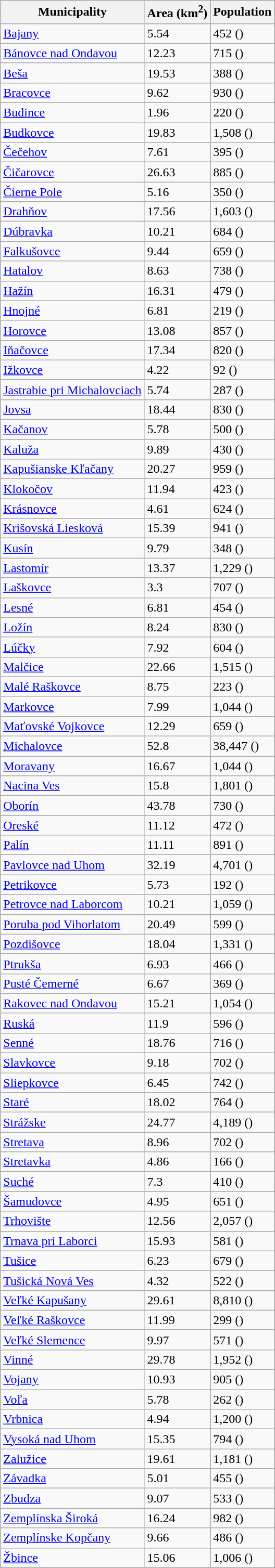<table class="wikitable sortable">
<tr>
<th>Municipality</th>
<th>Area (km<sup>2</sup>)</th>
<th>Population</th>
</tr>
<tr>
<td><a href='#'>Bajany</a></td>
<td>5.54</td>
<td>452 ()</td>
</tr>
<tr>
<td><a href='#'>Bánovce nad Ondavou</a></td>
<td>12.23</td>
<td>715 ()</td>
</tr>
<tr>
<td><a href='#'>Beša</a></td>
<td>19.53</td>
<td>388 ()</td>
</tr>
<tr>
<td><a href='#'>Bracovce</a></td>
<td>9.62</td>
<td>930 ()</td>
</tr>
<tr>
<td><a href='#'>Budince</a></td>
<td>1.96</td>
<td>220 ()</td>
</tr>
<tr>
<td><a href='#'>Budkovce</a></td>
<td>19.83</td>
<td>1,508 ()</td>
</tr>
<tr>
<td><a href='#'>Čečehov</a></td>
<td>7.61</td>
<td>395 ()</td>
</tr>
<tr>
<td><a href='#'>Čičarovce</a></td>
<td>26.63</td>
<td>885 ()</td>
</tr>
<tr>
<td><a href='#'>Čierne Pole</a></td>
<td>5.16</td>
<td>350 ()</td>
</tr>
<tr>
<td><a href='#'>Drahňov</a></td>
<td>17.56</td>
<td>1,603 ()</td>
</tr>
<tr>
<td><a href='#'>Dúbravka</a></td>
<td>10.21</td>
<td>684 ()</td>
</tr>
<tr>
<td><a href='#'>Falkušovce</a></td>
<td>9.44</td>
<td>659 ()</td>
</tr>
<tr>
<td><a href='#'>Hatalov</a></td>
<td>8.63</td>
<td>738 ()</td>
</tr>
<tr>
<td><a href='#'>Hažín</a></td>
<td>16.31</td>
<td>479 ()</td>
</tr>
<tr>
<td><a href='#'>Hnojné</a></td>
<td>6.81</td>
<td>219 ()</td>
</tr>
<tr>
<td><a href='#'>Horovce</a></td>
<td>13.08</td>
<td>857 ()</td>
</tr>
<tr>
<td><a href='#'>Iňačovce</a></td>
<td>17.34</td>
<td>820 ()</td>
</tr>
<tr>
<td><a href='#'>Ižkovce</a></td>
<td>4.22</td>
<td>92 ()</td>
</tr>
<tr>
<td><a href='#'>Jastrabie pri Michalovciach</a></td>
<td>5.74</td>
<td>287 ()</td>
</tr>
<tr>
<td><a href='#'>Jovsa</a></td>
<td>18.44</td>
<td>830 ()</td>
</tr>
<tr>
<td><a href='#'>Kačanov</a></td>
<td>5.78</td>
<td>500 ()</td>
</tr>
<tr>
<td><a href='#'>Kaluža</a></td>
<td>9.89</td>
<td>430 ()</td>
</tr>
<tr>
<td><a href='#'>Kapušianske Kľačany</a></td>
<td>20.27</td>
<td>959 ()</td>
</tr>
<tr>
<td><a href='#'>Klokočov</a></td>
<td>11.94</td>
<td>423 ()</td>
</tr>
<tr>
<td><a href='#'>Krásnovce</a></td>
<td>4.61</td>
<td>624 ()</td>
</tr>
<tr>
<td><a href='#'>Krišovská Liesková</a></td>
<td>15.39</td>
<td>941 ()</td>
</tr>
<tr>
<td><a href='#'>Kusín</a></td>
<td>9.79</td>
<td>348 ()</td>
</tr>
<tr>
<td><a href='#'>Lastomír</a></td>
<td>13.37</td>
<td>1,229 ()</td>
</tr>
<tr>
<td><a href='#'>Laškovce</a></td>
<td>3.3</td>
<td>707 ()</td>
</tr>
<tr>
<td><a href='#'>Lesné</a></td>
<td>6.81</td>
<td>454 ()</td>
</tr>
<tr>
<td><a href='#'>Ložín</a></td>
<td>8.24</td>
<td>830 ()</td>
</tr>
<tr>
<td><a href='#'>Lúčky</a></td>
<td>7.92</td>
<td>604 ()</td>
</tr>
<tr>
<td><a href='#'>Malčice</a></td>
<td>22.66</td>
<td>1,515 ()</td>
</tr>
<tr>
<td><a href='#'>Malé Raškovce</a></td>
<td>8.75</td>
<td>223 ()</td>
</tr>
<tr>
<td><a href='#'>Markovce</a></td>
<td>7.99</td>
<td>1,044 ()</td>
</tr>
<tr>
<td><a href='#'>Maťovské Vojkovce</a></td>
<td>12.29</td>
<td>659 ()</td>
</tr>
<tr>
<td><a href='#'>Michalovce</a></td>
<td>52.8</td>
<td>38,447 ()</td>
</tr>
<tr>
<td><a href='#'>Moravany</a></td>
<td>16.67</td>
<td>1,044 ()</td>
</tr>
<tr>
<td><a href='#'>Nacina Ves</a></td>
<td>15.8</td>
<td>1,801 ()</td>
</tr>
<tr>
<td><a href='#'>Oborín</a></td>
<td>43.78</td>
<td>730 ()</td>
</tr>
<tr>
<td><a href='#'>Oreské</a></td>
<td>11.12</td>
<td>472 ()</td>
</tr>
<tr>
<td><a href='#'>Palín</a></td>
<td>11.11</td>
<td>891 ()</td>
</tr>
<tr>
<td><a href='#'>Pavlovce nad Uhom</a></td>
<td>32.19</td>
<td>4,701 ()</td>
</tr>
<tr>
<td><a href='#'>Petrikovce</a></td>
<td>5.73</td>
<td>192 ()</td>
</tr>
<tr>
<td><a href='#'>Petrovce nad Laborcom</a></td>
<td>10.21</td>
<td>1,059 ()</td>
</tr>
<tr>
<td><a href='#'>Poruba pod Vihorlatom</a></td>
<td>20.49</td>
<td>599 ()</td>
</tr>
<tr>
<td><a href='#'>Pozdišovce</a></td>
<td>18.04</td>
<td>1,331 ()</td>
</tr>
<tr>
<td><a href='#'>Ptrukša</a></td>
<td>6.93</td>
<td>466 ()</td>
</tr>
<tr>
<td><a href='#'>Pusté Čemerné</a></td>
<td>6.67</td>
<td>369 ()</td>
</tr>
<tr>
<td><a href='#'>Rakovec nad Ondavou</a></td>
<td>15.21</td>
<td>1,054 ()</td>
</tr>
<tr>
<td><a href='#'>Ruská</a></td>
<td>11.9</td>
<td>596 ()</td>
</tr>
<tr>
<td><a href='#'>Senné</a></td>
<td>18.76</td>
<td>716 ()</td>
</tr>
<tr>
<td><a href='#'>Slavkovce</a></td>
<td>9.18</td>
<td>702 ()</td>
</tr>
<tr>
<td><a href='#'>Sliepkovce</a></td>
<td>6.45</td>
<td>742 ()</td>
</tr>
<tr>
<td><a href='#'>Staré</a></td>
<td>18.02</td>
<td>764 ()</td>
</tr>
<tr>
<td><a href='#'>Strážske</a></td>
<td>24.77</td>
<td>4,189 ()</td>
</tr>
<tr>
<td><a href='#'>Stretava</a></td>
<td>8.96</td>
<td>702 ()</td>
</tr>
<tr>
<td><a href='#'>Stretavka</a></td>
<td>4.86</td>
<td>166 ()</td>
</tr>
<tr>
<td><a href='#'>Suché</a></td>
<td>7.3</td>
<td>410 ()</td>
</tr>
<tr>
<td><a href='#'>Šamudovce</a></td>
<td>4.95</td>
<td>651 ()</td>
</tr>
<tr>
<td><a href='#'>Trhovište</a></td>
<td>12.56</td>
<td>2,057 ()</td>
</tr>
<tr>
<td><a href='#'>Trnava pri Laborci</a></td>
<td>15.93</td>
<td>581 ()</td>
</tr>
<tr>
<td><a href='#'>Tušice</a></td>
<td>6.23</td>
<td>679 ()</td>
</tr>
<tr>
<td><a href='#'>Tušická Nová Ves</a></td>
<td>4.32</td>
<td>522 ()</td>
</tr>
<tr>
<td><a href='#'>Veľké Kapušany</a></td>
<td>29.61</td>
<td>8,810 ()</td>
</tr>
<tr>
<td><a href='#'>Veľké Raškovce</a></td>
<td>11.99</td>
<td>299 ()</td>
</tr>
<tr>
<td><a href='#'>Veľké Slemence</a></td>
<td>9.97</td>
<td>571 ()</td>
</tr>
<tr>
<td><a href='#'>Vinné</a></td>
<td>29.78</td>
<td>1,952 ()</td>
</tr>
<tr>
<td><a href='#'>Vojany</a></td>
<td>10.93</td>
<td>905 ()</td>
</tr>
<tr>
<td><a href='#'>Voľa</a></td>
<td>5.78</td>
<td>262 ()</td>
</tr>
<tr>
<td><a href='#'>Vrbnica</a></td>
<td>4.94</td>
<td>1,200 ()</td>
</tr>
<tr>
<td><a href='#'>Vysoká nad Uhom</a></td>
<td>15.35</td>
<td>794 ()</td>
</tr>
<tr>
<td><a href='#'>Zalužice</a></td>
<td>19.61</td>
<td>1,181 ()</td>
</tr>
<tr>
<td><a href='#'>Závadka</a></td>
<td>5.01</td>
<td>455 ()</td>
</tr>
<tr>
<td><a href='#'>Zbudza</a></td>
<td>9.07</td>
<td>533 ()</td>
</tr>
<tr>
<td><a href='#'>Zemplínska Široká</a></td>
<td>16.24</td>
<td>982 ()</td>
</tr>
<tr>
<td><a href='#'>Zemplínske Kopčany</a></td>
<td>9.66</td>
<td>486 ()</td>
</tr>
<tr>
<td><a href='#'>Žbince</a></td>
<td>15.06</td>
<td>1,006 ()</td>
</tr>
</table>
